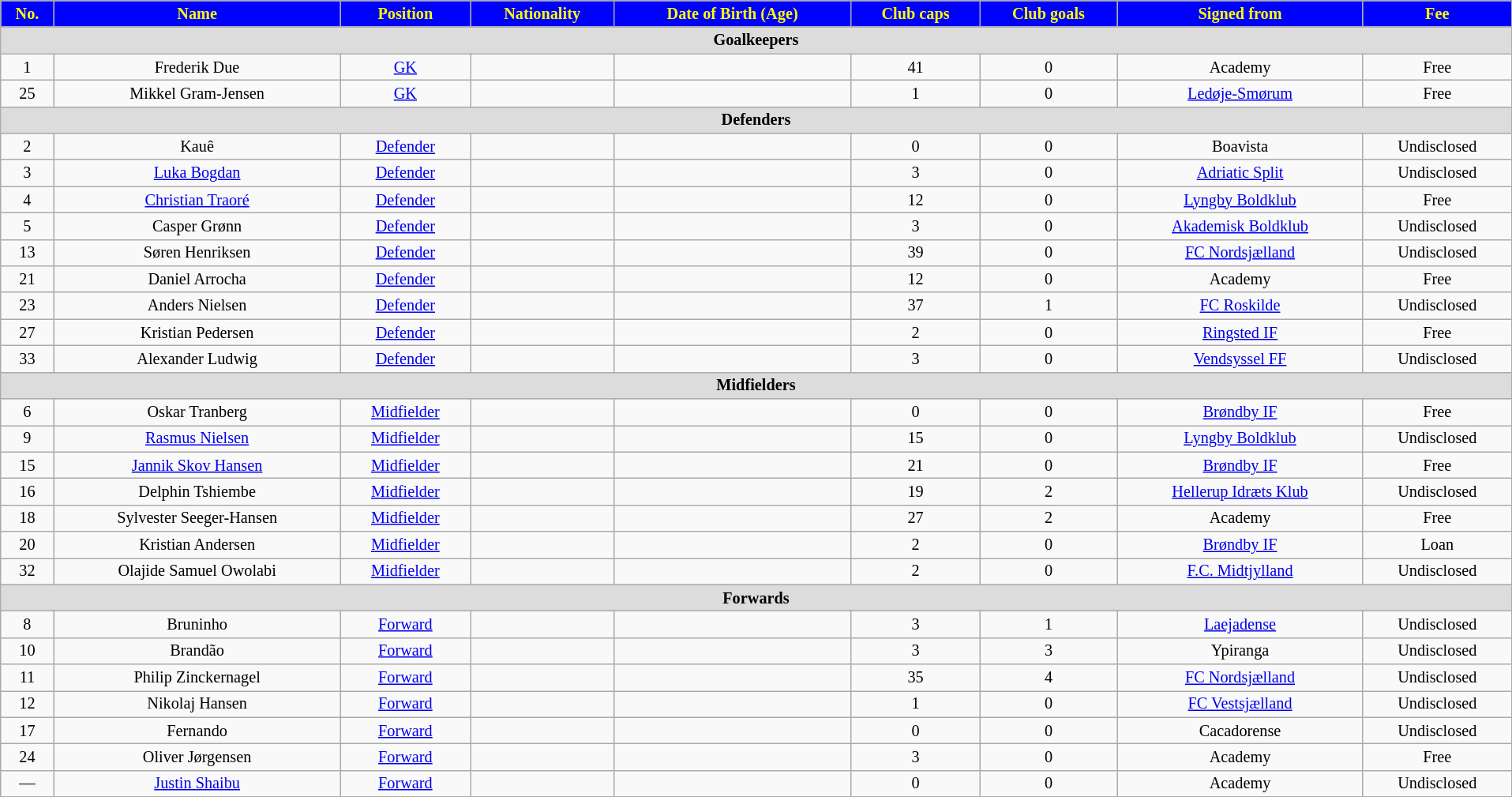<table class="wikitable" style="text-align:center; font-size:84.5%; width:101%;">
<tr>
<th style="background:#0000FF; color:#FFFF00; text-align:center;">No.</th>
<th style="background:#0000FF; color:#FFFF00; text-align:center;">Name</th>
<th style="background:#0000FF; color:#FFFF00; text-align:center;">Position</th>
<th style="background:#0000FF; color:#FFFF00; text-align:center;">Nationality</th>
<th style="background:#0000FF; color:#FFFF00; text-align:center;">Date of Birth (Age)</th>
<th style="background:#0000FF; color:#FFFF00; text-align:center;">Club caps</th>
<th style="background:#0000FF; color:#FFFF00; text-align:center;">Club goals</th>
<th style="background:#0000FF; color:#FFFF00; text-align:center;">Signed from</th>
<th style="background:#0000FF; color:#FFFF00; text-align:center;">Fee</th>
</tr>
<tr>
<th style="background:#dcdcdc; text-align:center;" colspan="13">Goalkeepers</th>
</tr>
<tr>
<td>1</td>
<td>Frederik Due</td>
<td><a href='#'>GK</a></td>
<td></td>
<td></td>
<td>41</td>
<td>0</td>
<td>Academy</td>
<td>Free</td>
</tr>
<tr>
<td>25</td>
<td>Mikkel Gram-Jensen</td>
<td><a href='#'>GK</a></td>
<td></td>
<td></td>
<td>1</td>
<td>0</td>
<td><a href='#'>Ledøje-Smørum</a></td>
<td>Free</td>
</tr>
<tr>
<th style="background:#dcdcdc; text-align:center;" colspan="13">Defenders</th>
</tr>
<tr>
<td>2</td>
<td>Kauê</td>
<td><a href='#'>Defender</a></td>
<td></td>
<td></td>
<td>0</td>
<td>0</td>
<td>Boavista</td>
<td>Undisclosed</td>
</tr>
<tr>
<td>3</td>
<td><a href='#'>Luka Bogdan</a></td>
<td><a href='#'>Defender</a></td>
<td></td>
<td></td>
<td>3</td>
<td>0</td>
<td><a href='#'>Adriatic Split</a></td>
<td>Undisclosed</td>
</tr>
<tr>
<td>4</td>
<td><a href='#'>Christian Traoré</a></td>
<td><a href='#'>Defender</a></td>
<td></td>
<td></td>
<td>12</td>
<td>0</td>
<td><a href='#'>Lyngby Boldklub</a></td>
<td>Free</td>
</tr>
<tr>
<td>5</td>
<td>Casper Grønn</td>
<td><a href='#'>Defender</a></td>
<td></td>
<td></td>
<td>3</td>
<td>0</td>
<td><a href='#'>Akademisk Boldklub</a></td>
<td>Undisclosed</td>
</tr>
<tr>
<td>13</td>
<td>Søren Henriksen</td>
<td><a href='#'>Defender</a></td>
<td></td>
<td></td>
<td>39</td>
<td>0</td>
<td><a href='#'>FC Nordsjælland</a></td>
<td>Undisclosed</td>
</tr>
<tr>
<td>21</td>
<td>Daniel Arrocha</td>
<td><a href='#'>Defender</a></td>
<td></td>
<td></td>
<td>12</td>
<td>0</td>
<td>Academy</td>
<td>Free</td>
</tr>
<tr>
<td>23</td>
<td>Anders Nielsen</td>
<td><a href='#'>Defender</a></td>
<td></td>
<td></td>
<td>37</td>
<td>1</td>
<td><a href='#'>FC Roskilde</a></td>
<td>Undisclosed</td>
</tr>
<tr>
<td>27</td>
<td>Kristian Pedersen</td>
<td><a href='#'>Defender</a></td>
<td></td>
<td></td>
<td>2</td>
<td>0</td>
<td><a href='#'>Ringsted IF</a></td>
<td>Free</td>
</tr>
<tr>
<td>33</td>
<td>Alexander Ludwig</td>
<td><a href='#'>Defender</a></td>
<td></td>
<td></td>
<td>3</td>
<td>0</td>
<td><a href='#'>Vendsyssel FF</a></td>
<td>Undisclosed</td>
</tr>
<tr>
<th style="background:#dcdcdc; text-align:center;" colspan="13">Midfielders</th>
</tr>
<tr>
<td>6</td>
<td>Oskar Tranberg</td>
<td><a href='#'>Midfielder</a></td>
<td></td>
<td></td>
<td>0</td>
<td>0</td>
<td><a href='#'>Brøndby IF</a></td>
<td>Free</td>
</tr>
<tr>
<td>9</td>
<td><a href='#'>Rasmus Nielsen</a></td>
<td><a href='#'>Midfielder</a></td>
<td></td>
<td></td>
<td>15</td>
<td>0</td>
<td><a href='#'>Lyngby Boldklub</a></td>
<td>Undisclosed</td>
</tr>
<tr>
<td>15</td>
<td><a href='#'>Jannik Skov Hansen</a></td>
<td><a href='#'>Midfielder</a></td>
<td></td>
<td></td>
<td>21</td>
<td>0</td>
<td><a href='#'>Brøndby IF</a></td>
<td>Free</td>
</tr>
<tr>
<td>16</td>
<td>Delphin Tshiembe</td>
<td><a href='#'>Midfielder</a></td>
<td></td>
<td></td>
<td>19</td>
<td>2</td>
<td><a href='#'>Hellerup Idræts Klub</a></td>
<td>Undisclosed</td>
</tr>
<tr>
<td>18</td>
<td>Sylvester Seeger-Hansen</td>
<td><a href='#'>Midfielder</a></td>
<td></td>
<td></td>
<td>27</td>
<td>2</td>
<td>Academy</td>
<td>Free</td>
</tr>
<tr>
<td>20</td>
<td>Kristian Andersen</td>
<td><a href='#'>Midfielder</a></td>
<td></td>
<td></td>
<td>2</td>
<td>0</td>
<td><a href='#'>Brøndby IF</a></td>
<td>Loan</td>
</tr>
<tr>
<td>32</td>
<td>Olajide Samuel Owolabi</td>
<td><a href='#'>Midfielder</a></td>
<td></td>
<td></td>
<td>2</td>
<td>0</td>
<td><a href='#'>F.C. Midtjylland</a></td>
<td>Undisclosed</td>
</tr>
<tr>
<th style="background:#dcdcdc; text-align:center;" colspan="13">Forwards</th>
</tr>
<tr>
<td>8</td>
<td>Bruninho</td>
<td><a href='#'>Forward</a></td>
<td></td>
<td></td>
<td>3</td>
<td>1</td>
<td><a href='#'>Laejadense</a></td>
<td>Undisclosed</td>
</tr>
<tr>
<td>10</td>
<td>Brandão</td>
<td><a href='#'>Forward</a></td>
<td></td>
<td></td>
<td>3</td>
<td>3</td>
<td>Ypiranga</td>
<td>Undisclosed</td>
</tr>
<tr>
<td>11</td>
<td>Philip Zinckernagel</td>
<td><a href='#'>Forward</a></td>
<td></td>
<td></td>
<td>35</td>
<td>4</td>
<td><a href='#'>FC Nordsjælland</a></td>
<td>Undisclosed</td>
</tr>
<tr>
<td>12</td>
<td>Nikolaj Hansen</td>
<td><a href='#'>Forward</a></td>
<td></td>
<td></td>
<td>1</td>
<td>0</td>
<td><a href='#'>FC Vestsjælland</a></td>
<td>Undisclosed</td>
</tr>
<tr>
<td>17</td>
<td>Fernando</td>
<td><a href='#'>Forward</a></td>
<td></td>
<td></td>
<td>0</td>
<td>0</td>
<td>Cacadorense</td>
<td>Undisclosed</td>
</tr>
<tr>
<td>24</td>
<td>Oliver Jørgensen</td>
<td><a href='#'>Forward</a></td>
<td></td>
<td></td>
<td>3</td>
<td>0</td>
<td>Academy</td>
<td>Free</td>
</tr>
<tr>
<td>—</td>
<td><a href='#'>Justin Shaibu</a></td>
<td><a href='#'>Forward</a></td>
<td></td>
<td></td>
<td>0</td>
<td>0</td>
<td>Academy</td>
<td>Undisclosed</td>
</tr>
</table>
